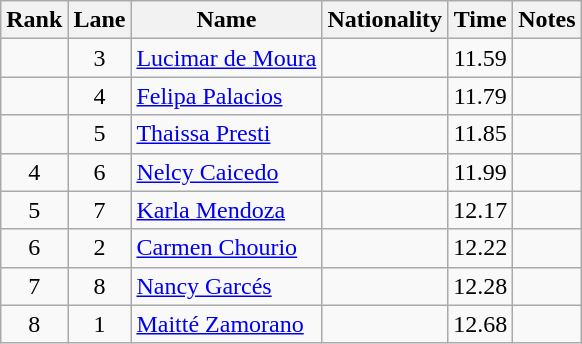<table class="wikitable sortable" style="text-align:center">
<tr>
<th>Rank</th>
<th>Lane</th>
<th>Name</th>
<th>Nationality</th>
<th>Time</th>
<th>Notes</th>
</tr>
<tr>
<td></td>
<td>3</td>
<td align=left><a href='#'>Lucimar de Moura</a></td>
<td align=left></td>
<td>11.59</td>
<td></td>
</tr>
<tr>
<td></td>
<td>4</td>
<td align=left><a href='#'>Felipa Palacios</a></td>
<td align=left></td>
<td>11.79</td>
<td></td>
</tr>
<tr>
<td></td>
<td>5</td>
<td align=left><a href='#'>Thaissa Presti</a></td>
<td align=left></td>
<td>11.85</td>
<td></td>
</tr>
<tr>
<td>4</td>
<td>6</td>
<td align=left><a href='#'>Nelcy Caicedo</a></td>
<td align=left></td>
<td>11.99</td>
<td></td>
</tr>
<tr>
<td>5</td>
<td>7</td>
<td align=left><a href='#'>Karla Mendoza</a></td>
<td align=left></td>
<td>12.17</td>
<td></td>
</tr>
<tr>
<td>6</td>
<td>2</td>
<td align=left><a href='#'>Carmen Chourio</a></td>
<td align=left></td>
<td>12.22</td>
<td></td>
</tr>
<tr>
<td>7</td>
<td>8</td>
<td align=left><a href='#'>Nancy Garcés</a></td>
<td align=left></td>
<td>12.28</td>
<td></td>
</tr>
<tr>
<td>8</td>
<td>1</td>
<td align=left><a href='#'>Maitté Zamorano</a></td>
<td align=left></td>
<td>12.68</td>
<td></td>
</tr>
</table>
